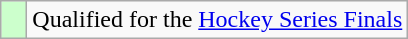<table class="wikitable">
<tr>
<td width=10px bgcolor=ccffcc></td>
<td>Qualified for the <a href='#'>Hockey Series Finals</a></td>
</tr>
</table>
